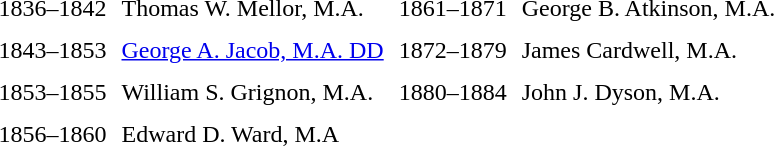<table border="0" cellspacing="0" cellpadding="5">
<tr>
<td>1836–1842</td>
<td>Thomas W. Mellor, M.A.</td>
<td>1861–1871</td>
<td>George B. Atkinson, M.A.</td>
</tr>
<tr>
<td>1843–1853</td>
<td><a href='#'>George A. Jacob, M.A. DD</a></td>
<td>1872–1879</td>
<td>James Cardwell, M.A.</td>
</tr>
<tr>
<td>1853–1855</td>
<td>William S. Grignon, M.A.</td>
<td>1880–1884</td>
<td>John J. Dyson, M.A.</td>
</tr>
<tr>
<td>1856–1860</td>
<td>Edward D. Ward, M.A</td>
</tr>
</table>
